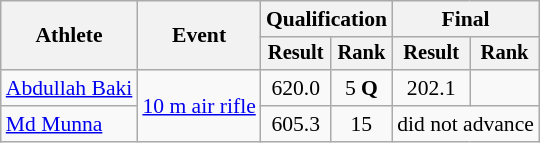<table class="wikitable" style="font-size:90%">
<tr>
<th rowspan="2">Athlete</th>
<th rowspan="2">Event</th>
<th colspan="2">Qualification</th>
<th colspan="2">Final</th>
</tr>
<tr style="font-size:95%">
<th>Result</th>
<th>Rank</th>
<th>Result</th>
<th>Rank</th>
</tr>
<tr align=center>
<td align=left><a href='#'>Abdullah Baki</a></td>
<td align=left rowspan=2><a href='#'>10 m air rifle</a></td>
<td>620.0</td>
<td>5 <strong>Q</strong></td>
<td>202.1</td>
<td></td>
</tr>
<tr align=center>
<td align=left><a href='#'>Md Munna</a></td>
<td>605.3</td>
<td>15</td>
<td colspan=2>did not advance</td>
</tr>
</table>
